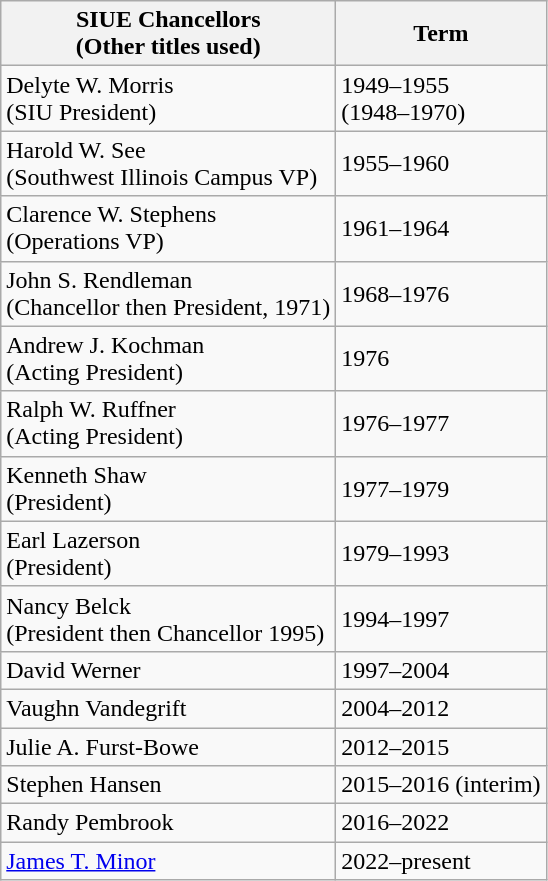<table class="wikitable">
<tr>
<th>SIUE Chancellors <br>(Other titles used)</th>
<th>Term</th>
</tr>
<tr>
<td>Delyte W. Morris<br>(SIU President)</td>
<td>1949–1955<br>(1948–1970)</td>
</tr>
<tr>
<td>Harold W. See<br>(Southwest Illinois Campus VP)</td>
<td>1955–1960</td>
</tr>
<tr>
<td>Clarence W. Stephens<br>(Operations VP)</td>
<td>1961–1964</td>
</tr>
<tr>
<td>John S. Rendleman<br>(Chancellor then President, 1971)</td>
<td>1968–1976</td>
</tr>
<tr>
<td>Andrew J. Kochman<br>(Acting President)</td>
<td>1976</td>
</tr>
<tr>
<td>Ralph W. Ruffner<br>(Acting President)</td>
<td>1976–1977</td>
</tr>
<tr>
<td>Kenneth Shaw<br>(President)</td>
<td>1977–1979</td>
</tr>
<tr>
<td>Earl Lazerson<br>(President)</td>
<td>1979–1993</td>
</tr>
<tr>
<td>Nancy Belck<br>(President then Chancellor 1995)</td>
<td>1994–1997</td>
</tr>
<tr>
<td>David Werner</td>
<td>1997–2004</td>
</tr>
<tr>
<td>Vaughn Vandegrift</td>
<td>2004–2012</td>
</tr>
<tr>
<td>Julie A. Furst-Bowe</td>
<td>2012–2015</td>
</tr>
<tr>
<td>Stephen Hansen</td>
<td>2015–2016 (interim)</td>
</tr>
<tr>
<td>Randy Pembrook</td>
<td>2016–2022</td>
</tr>
<tr>
<td><a href='#'>James T. Minor</a></td>
<td>2022–present</td>
</tr>
</table>
